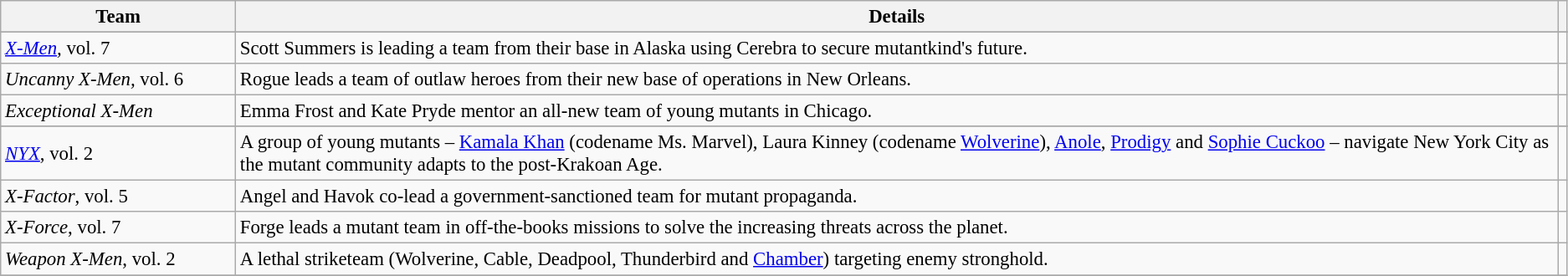<table class="wikitable sortable" style="margins:auto; width=95%; font-size: 95%;">
<tr>
<th width="15%">Team</th>
<th>Details</th>
<th></th>
</tr>
<tr>
</tr>
<tr>
<td><em><a href='#'>X-Men</a>,</em> vol. 7</td>
<td>Scott Summers is leading a team from their base in Alaska using Cerebra to secure mutantkind's future.</td>
<td></td>
</tr>
<tr>
<td><em>Uncanny X-Men,</em> vol. 6</td>
<td>Rogue leads a team of outlaw heroes from their new base of operations in New Orleans.</td>
<td></td>
</tr>
<tr>
<td><em>Exceptional X-Men</em></td>
<td>Emma Frost and Kate Pryde mentor an all-new team of young mutants in Chicago.</td>
<td></td>
</tr>
<tr>
</tr>
<tr>
<td><em><a href='#'>NYX</a></em>, vol. 2</td>
<td>A group of young mutants – <a href='#'>Kamala Khan</a> (codename Ms. Marvel), Laura Kinney (codename <a href='#'>Wolverine</a>), <a href='#'>Anole</a>, <a href='#'>Prodigy</a> and <a href='#'>Sophie Cuckoo</a> – navigate New York City as the mutant community adapts to the post-Krakoan Age.</td>
<td></td>
</tr>
<tr>
<td><em>X-Factor</em>, vol. 5</td>
<td>Angel and Havok co-lead a government-sanctioned team for mutant propaganda.</td>
<td></td>
</tr>
<tr>
<td><em>X-Force</em>, vol. 7</td>
<td>Forge leads a mutant team in off-the-books missions to solve the increasing threats across the planet.</td>
<td></td>
</tr>
<tr>
<td><em>Weapon X-Men</em>, vol. 2</td>
<td>A lethal striketeam (Wolverine, Cable, Deadpool, Thunderbird and <a href='#'>Chamber</a>) targeting enemy stronghold.</td>
<td></td>
</tr>
<tr>
</tr>
</table>
